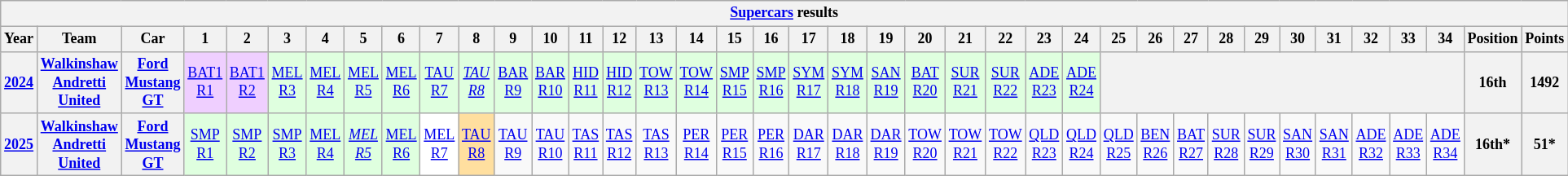<table class="wikitable" style="text-align:center; font-size:75%">
<tr>
<th colspan=45><a href='#'>Supercars</a> results</th>
</tr>
<tr>
<th>Year</th>
<th>Team</th>
<th>Car</th>
<th>1</th>
<th>2</th>
<th>3</th>
<th>4</th>
<th>5</th>
<th>6</th>
<th>7</th>
<th>8</th>
<th>9</th>
<th>10</th>
<th>11</th>
<th>12</th>
<th>13</th>
<th>14</th>
<th>15</th>
<th>16</th>
<th>17</th>
<th>18</th>
<th>19</th>
<th>20</th>
<th>21</th>
<th>22</th>
<th>23</th>
<th>24</th>
<th>25</th>
<th>26</th>
<th>27</th>
<th>28</th>
<th>29</th>
<th>30</th>
<th>31</th>
<th>32</th>
<th>33</th>
<th>34</th>
<th>Position</th>
<th>Points</th>
</tr>
<tr>
<th><a href='#'>2024</a></th>
<th><a href='#'>Walkinshaw Andretti United</a></th>
<th><a href='#'>Ford Mustang GT</a></th>
<td style=background:#efcfff><a href='#'>BAT1<br>R1</a><br></td>
<td style=background:#efcfff><a href='#'>BAT1<br>R2</a><br></td>
<td style=background:#dfffdf><a href='#'>MEL<br>R3</a><br></td>
<td style=background:#dfffdf><a href='#'>MEL<br>R4</a><br></td>
<td style=background:#dfffdf><a href='#'>MEL<br>R5</a><br></td>
<td style=background:#dfffdf><a href='#'>MEL<br>R6</a><br></td>
<td style=background:#dfffdf><a href='#'>TAU<br>R7</a><br></td>
<td style=background:#dfffdf><em><a href='#'>TAU<br>R8</a><br></em></td>
<td style=background:#dfffdf><a href='#'>BAR<br>R9</a><br></td>
<td style=background:#dfffdf><a href='#'>BAR<br>R10</a><br></td>
<td style=background:#dfffdf><a href='#'>HID<br>R11</a><br></td>
<td style=background:#dfffdf><a href='#'>HID<br>R12</a><br></td>
<td style=background:#dfffdf><a href='#'>TOW<br>R13</a><br></td>
<td style=background:#dfffdf><a href='#'>TOW<br>R14</a><br></td>
<td style=background:#dfffdf><a href='#'>SMP<br>R15</a><br></td>
<td style=background:#dfffdf><a href='#'>SMP<br>R16</a><br></td>
<td style=background:#dfffdf><a href='#'>SYM<br>R17</a><br></td>
<td style=background:#dfffdf><a href='#'>SYM<br>R18</a><br></td>
<td style=background:#dfffdf><a href='#'>SAN<br>R19</a><br></td>
<td style=background:#dfffdf><a href='#'>BAT<br>R20</a><br></td>
<td style=background:#dfffdf><a href='#'>SUR<br>R21</a><br></td>
<td style=background:#dfffdf><a href='#'>SUR<br>R22</a><br></td>
<td style=background:#dfffdf><a href='#'>ADE<br>R23</a><br></td>
<td style=background:#dfffdf><a href='#'>ADE<br>R24</a><br></td>
<th colspan=10></th>
<th>16th</th>
<th>1492</th>
</tr>
<tr>
<th><a href='#'>2025</a></th>
<th><a href='#'>Walkinshaw Andretti United</a></th>
<th><a href='#'>Ford Mustang GT</a></th>
<td style=background:#dfffdf><a href='#'>SMP<br>R1</a><br></td>
<td style=background:#dfffdf><a href='#'>SMP<br>R2</a><br></td>
<td style=background:#dfffdf><a href='#'>SMP<br>R3</a><br></td>
<td style=background:#dfffdf><a href='#'>MEL<br>R4</a><br></td>
<td style=background:#dfffdf><em><a href='#'>MEL<br>R5</a><br></em></td>
<td style=background:#dfffdf><a href='#'>MEL<br>R6</a><br></td>
<td style=background:#ffffff><a href='#'>MEL<br>R7</a><br></td>
<td style=background:#ffdf9f><a href='#'>TAU<br>R8</a><br></td>
<td><a href='#'>TAU<br>R9</a><br></td>
<td><a href='#'>TAU<br>R10</a><br></td>
<td><a href='#'>TAS<br>R11</a><br></td>
<td><a href='#'>TAS<br>R12</a><br></td>
<td><a href='#'>TAS<br>R13</a><br></td>
<td style=background:#><a href='#'>PER<br>R14</a><br></td>
<td><a href='#'>PER<br>R15</a><br></td>
<td><a href='#'>PER<br>R16</a><br></td>
<td><a href='#'>DAR<br>R17</a><br></td>
<td><a href='#'>DAR<br>R18</a><br></td>
<td><a href='#'>DAR<br>R19</a><br></td>
<td><a href='#'>TOW<br>R20</a><br></td>
<td><a href='#'>TOW<br>R21</a><br></td>
<td><a href='#'>TOW<br>R22</a></td>
<td><a href='#'>QLD<br>R23</a></td>
<td><a href='#'>QLD<br>R24</a></td>
<td><a href='#'>QLD<br>R25</a></td>
<td><a href='#'>BEN<br>R26</a></td>
<td><a href='#'>BAT<br>R27</a></td>
<td><a href='#'>SUR<br>R28</a></td>
<td><a href='#'>SUR<br>R29</a></td>
<td><a href='#'>SAN<br>R30</a></td>
<td><a href='#'>SAN<br>R31</a></td>
<td><a href='#'>ADE<br>R32</a></td>
<td><a href='#'>ADE<br>R33</a></td>
<td><a href='#'>ADE<br>R34</a></td>
<th>16th*</th>
<th>51*</th>
</tr>
</table>
